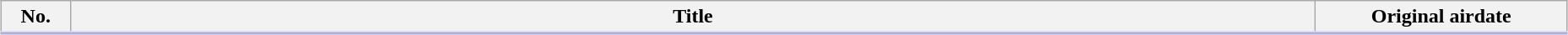<table class="wikitable" style="width:98%; margin:auto; background:#FFF;">
<tr style="border-bottom: 3px solid #CCF">
<th style="width:3em;">No.</th>
<th>Title</th>
<th style="width:12em;">Original airdate</th>
</tr>
<tr>
</tr>
</table>
